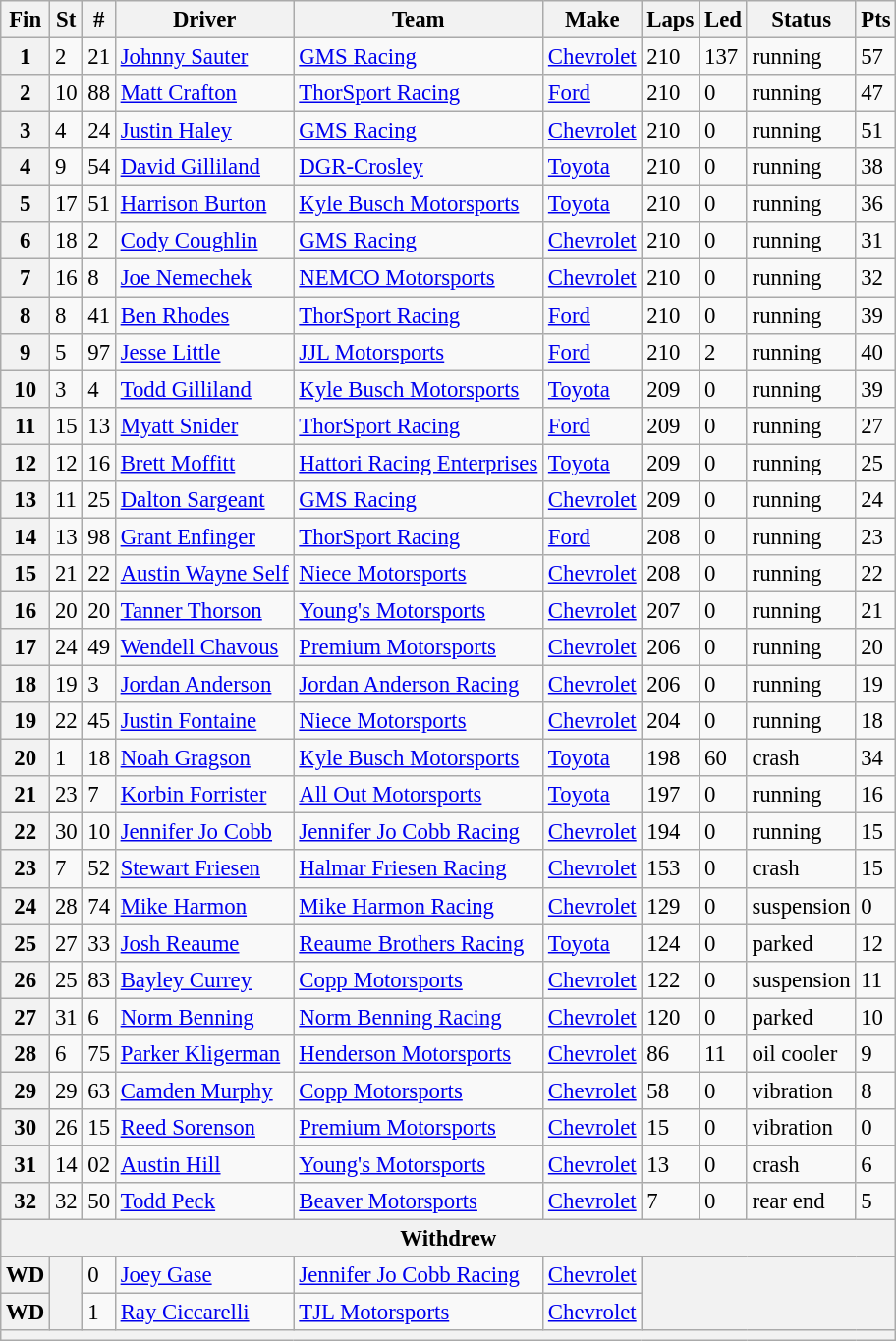<table class="wikitable" style="font-size:95%">
<tr>
<th>Fin</th>
<th>St</th>
<th>#</th>
<th>Driver</th>
<th>Team</th>
<th>Make</th>
<th>Laps</th>
<th>Led</th>
<th>Status</th>
<th>Pts</th>
</tr>
<tr>
<th>1</th>
<td>2</td>
<td>21</td>
<td><a href='#'>Johnny Sauter</a></td>
<td><a href='#'>GMS Racing</a></td>
<td><a href='#'>Chevrolet</a></td>
<td>210</td>
<td>137</td>
<td>running</td>
<td>57</td>
</tr>
<tr>
<th>2</th>
<td>10</td>
<td>88</td>
<td><a href='#'>Matt Crafton</a></td>
<td><a href='#'>ThorSport Racing</a></td>
<td><a href='#'>Ford</a></td>
<td>210</td>
<td>0</td>
<td>running</td>
<td>47</td>
</tr>
<tr>
<th>3</th>
<td>4</td>
<td>24</td>
<td><a href='#'>Justin Haley</a></td>
<td><a href='#'>GMS Racing</a></td>
<td><a href='#'>Chevrolet</a></td>
<td>210</td>
<td>0</td>
<td>running</td>
<td>51</td>
</tr>
<tr>
<th>4</th>
<td>9</td>
<td>54</td>
<td><a href='#'>David Gilliland</a></td>
<td><a href='#'>DGR-Crosley</a></td>
<td><a href='#'>Toyota</a></td>
<td>210</td>
<td>0</td>
<td>running</td>
<td>38</td>
</tr>
<tr>
<th>5</th>
<td>17</td>
<td>51</td>
<td><a href='#'>Harrison Burton</a></td>
<td><a href='#'>Kyle Busch Motorsports</a></td>
<td><a href='#'>Toyota</a></td>
<td>210</td>
<td>0</td>
<td>running</td>
<td>36</td>
</tr>
<tr>
<th>6</th>
<td>18</td>
<td>2</td>
<td><a href='#'>Cody Coughlin</a></td>
<td><a href='#'>GMS Racing</a></td>
<td><a href='#'>Chevrolet</a></td>
<td>210</td>
<td>0</td>
<td>running</td>
<td>31</td>
</tr>
<tr>
<th>7</th>
<td>16</td>
<td>8</td>
<td><a href='#'>Joe Nemechek</a></td>
<td><a href='#'>NEMCO Motorsports</a></td>
<td><a href='#'>Chevrolet</a></td>
<td>210</td>
<td>0</td>
<td>running</td>
<td>32</td>
</tr>
<tr>
<th>8</th>
<td>8</td>
<td>41</td>
<td><a href='#'>Ben Rhodes</a></td>
<td><a href='#'>ThorSport Racing</a></td>
<td><a href='#'>Ford</a></td>
<td>210</td>
<td>0</td>
<td>running</td>
<td>39</td>
</tr>
<tr>
<th>9</th>
<td>5</td>
<td>97</td>
<td><a href='#'>Jesse Little</a></td>
<td><a href='#'>JJL Motorsports</a></td>
<td><a href='#'>Ford</a></td>
<td>210</td>
<td>2</td>
<td>running</td>
<td>40</td>
</tr>
<tr>
<th>10</th>
<td>3</td>
<td>4</td>
<td><a href='#'>Todd Gilliland</a></td>
<td><a href='#'>Kyle Busch Motorsports</a></td>
<td><a href='#'>Toyota</a></td>
<td>209</td>
<td>0</td>
<td>running</td>
<td>39</td>
</tr>
<tr>
<th>11</th>
<td>15</td>
<td>13</td>
<td><a href='#'>Myatt Snider</a></td>
<td><a href='#'>ThorSport Racing</a></td>
<td><a href='#'>Ford</a></td>
<td>209</td>
<td>0</td>
<td>running</td>
<td>27</td>
</tr>
<tr>
<th>12</th>
<td>12</td>
<td>16</td>
<td><a href='#'>Brett Moffitt</a></td>
<td><a href='#'>Hattori Racing Enterprises</a></td>
<td><a href='#'>Toyota</a></td>
<td>209</td>
<td>0</td>
<td>running</td>
<td>25</td>
</tr>
<tr>
<th>13</th>
<td>11</td>
<td>25</td>
<td><a href='#'>Dalton Sargeant</a></td>
<td><a href='#'>GMS Racing</a></td>
<td><a href='#'>Chevrolet</a></td>
<td>209</td>
<td>0</td>
<td>running</td>
<td>24</td>
</tr>
<tr>
<th>14</th>
<td>13</td>
<td>98</td>
<td><a href='#'>Grant Enfinger</a></td>
<td><a href='#'>ThorSport Racing</a></td>
<td><a href='#'>Ford</a></td>
<td>208</td>
<td>0</td>
<td>running</td>
<td>23</td>
</tr>
<tr>
<th>15</th>
<td>21</td>
<td>22</td>
<td><a href='#'>Austin Wayne Self</a></td>
<td><a href='#'>Niece Motorsports</a></td>
<td><a href='#'>Chevrolet</a></td>
<td>208</td>
<td>0</td>
<td>running</td>
<td>22</td>
</tr>
<tr>
<th>16</th>
<td>20</td>
<td>20</td>
<td><a href='#'>Tanner Thorson</a></td>
<td><a href='#'>Young's Motorsports</a></td>
<td><a href='#'>Chevrolet</a></td>
<td>207</td>
<td>0</td>
<td>running</td>
<td>21</td>
</tr>
<tr>
<th>17</th>
<td>24</td>
<td>49</td>
<td><a href='#'>Wendell Chavous</a></td>
<td><a href='#'>Premium Motorsports</a></td>
<td><a href='#'>Chevrolet</a></td>
<td>206</td>
<td>0</td>
<td>running</td>
<td>20</td>
</tr>
<tr>
<th>18</th>
<td>19</td>
<td>3</td>
<td><a href='#'>Jordan Anderson</a></td>
<td><a href='#'>Jordan Anderson Racing</a></td>
<td><a href='#'>Chevrolet</a></td>
<td>206</td>
<td>0</td>
<td>running</td>
<td>19</td>
</tr>
<tr>
<th>19</th>
<td>22</td>
<td>45</td>
<td><a href='#'>Justin Fontaine</a></td>
<td><a href='#'>Niece Motorsports</a></td>
<td><a href='#'>Chevrolet</a></td>
<td>204</td>
<td>0</td>
<td>running</td>
<td>18</td>
</tr>
<tr>
<th>20</th>
<td>1</td>
<td>18</td>
<td><a href='#'>Noah Gragson</a></td>
<td><a href='#'>Kyle Busch Motorsports</a></td>
<td><a href='#'>Toyota</a></td>
<td>198</td>
<td>60</td>
<td>crash</td>
<td>34</td>
</tr>
<tr>
<th>21</th>
<td>23</td>
<td>7</td>
<td><a href='#'>Korbin Forrister</a></td>
<td><a href='#'>All Out Motorsports</a></td>
<td><a href='#'>Toyota</a></td>
<td>197</td>
<td>0</td>
<td>running</td>
<td>16</td>
</tr>
<tr>
<th>22</th>
<td>30</td>
<td>10</td>
<td><a href='#'>Jennifer Jo Cobb</a></td>
<td><a href='#'>Jennifer Jo Cobb Racing</a></td>
<td><a href='#'>Chevrolet</a></td>
<td>194</td>
<td>0</td>
<td>running</td>
<td>15</td>
</tr>
<tr>
<th>23</th>
<td>7</td>
<td>52</td>
<td><a href='#'>Stewart Friesen</a></td>
<td><a href='#'>Halmar Friesen Racing</a></td>
<td><a href='#'>Chevrolet</a></td>
<td>153</td>
<td>0</td>
<td>crash</td>
<td>15</td>
</tr>
<tr>
<th>24</th>
<td>28</td>
<td>74</td>
<td><a href='#'>Mike Harmon</a></td>
<td><a href='#'>Mike Harmon Racing</a></td>
<td><a href='#'>Chevrolet</a></td>
<td>129</td>
<td>0</td>
<td>suspension</td>
<td>0</td>
</tr>
<tr>
<th>25</th>
<td>27</td>
<td>33</td>
<td><a href='#'>Josh Reaume</a></td>
<td><a href='#'>Reaume Brothers Racing</a></td>
<td><a href='#'>Toyota</a></td>
<td>124</td>
<td>0</td>
<td>parked</td>
<td>12</td>
</tr>
<tr>
<th>26</th>
<td>25</td>
<td>83</td>
<td><a href='#'>Bayley Currey</a></td>
<td><a href='#'>Copp Motorsports</a></td>
<td><a href='#'>Chevrolet</a></td>
<td>122</td>
<td>0</td>
<td>suspension</td>
<td>11</td>
</tr>
<tr>
<th>27</th>
<td>31</td>
<td>6</td>
<td><a href='#'>Norm Benning</a></td>
<td><a href='#'>Norm Benning Racing</a></td>
<td><a href='#'>Chevrolet</a></td>
<td>120</td>
<td>0</td>
<td>parked</td>
<td>10</td>
</tr>
<tr>
<th>28</th>
<td>6</td>
<td>75</td>
<td><a href='#'>Parker Kligerman</a></td>
<td><a href='#'>Henderson Motorsports</a></td>
<td><a href='#'>Chevrolet</a></td>
<td>86</td>
<td>11</td>
<td>oil cooler</td>
<td>9</td>
</tr>
<tr>
<th>29</th>
<td>29</td>
<td>63</td>
<td><a href='#'>Camden Murphy</a></td>
<td><a href='#'>Copp Motorsports</a></td>
<td><a href='#'>Chevrolet</a></td>
<td>58</td>
<td>0</td>
<td>vibration</td>
<td>8</td>
</tr>
<tr>
<th>30</th>
<td>26</td>
<td>15</td>
<td><a href='#'>Reed Sorenson</a></td>
<td><a href='#'>Premium Motorsports</a></td>
<td><a href='#'>Chevrolet</a></td>
<td>15</td>
<td>0</td>
<td>vibration</td>
<td>0</td>
</tr>
<tr>
<th>31</th>
<td>14</td>
<td>02</td>
<td><a href='#'>Austin Hill</a></td>
<td><a href='#'>Young's Motorsports</a></td>
<td><a href='#'>Chevrolet</a></td>
<td>13</td>
<td>0</td>
<td>crash</td>
<td>6</td>
</tr>
<tr>
<th>32</th>
<td>32</td>
<td>50</td>
<td><a href='#'>Todd Peck</a></td>
<td><a href='#'>Beaver Motorsports</a></td>
<td><a href='#'>Chevrolet</a></td>
<td>7</td>
<td>0</td>
<td>rear end</td>
<td>5</td>
</tr>
<tr>
<th colspan="10">Withdrew</th>
</tr>
<tr>
<th>WD</th>
<th rowspan="2"></th>
<td>0</td>
<td><a href='#'>Joey Gase</a></td>
<td><a href='#'>Jennifer Jo Cobb Racing</a></td>
<td><a href='#'>Chevrolet</a></td>
<th colspan="4" rowspan="2"></th>
</tr>
<tr>
<th>WD</th>
<td>1</td>
<td><a href='#'>Ray Ciccarelli</a></td>
<td><a href='#'>TJL Motorsports</a></td>
<td><a href='#'>Chevrolet</a></td>
</tr>
<tr>
<th colspan="10"></th>
</tr>
</table>
